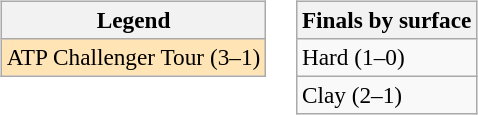<table>
<tr valign=top>
<td><br><table class="wikitable" style=font-size:97%>
<tr>
<th>Legend</th>
</tr>
<tr style="background:moccasin;">
<td>ATP Challenger Tour (3–1)</td>
</tr>
</table>
</td>
<td><br><table class="wikitable" style=font-size:97%>
<tr>
<th>Finals by surface</th>
</tr>
<tr>
<td>Hard (1–0)</td>
</tr>
<tr>
<td>Clay (2–1)</td>
</tr>
</table>
</td>
</tr>
</table>
